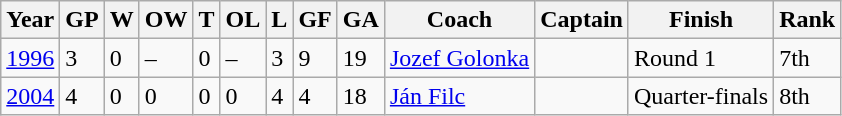<table class="wikitable sortable">
<tr>
<th>Year</th>
<th>GP</th>
<th>W</th>
<th>OW</th>
<th>T</th>
<th>OL</th>
<th>L</th>
<th>GF</th>
<th>GA</th>
<th>Coach</th>
<th>Captain</th>
<th>Finish</th>
<th>Rank</th>
</tr>
<tr>
<td><a href='#'>1996</a></td>
<td>3</td>
<td>0</td>
<td>–</td>
<td>0</td>
<td>–</td>
<td>3</td>
<td>9</td>
<td>19</td>
<td><a href='#'>Jozef Golonka</a></td>
<td></td>
<td>Round 1</td>
<td>7th</td>
</tr>
<tr>
<td><a href='#'>2004</a></td>
<td>4</td>
<td>0</td>
<td>0</td>
<td>0</td>
<td>0</td>
<td>4</td>
<td>4</td>
<td>18</td>
<td><a href='#'>Ján Filc</a></td>
<td></td>
<td>Quarter-finals</td>
<td>8th</td>
</tr>
</table>
